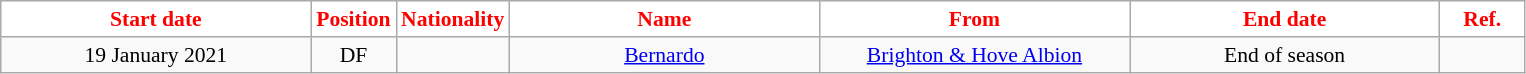<table class="wikitable"  style="text-align:center; font-size:90%; ">
<tr>
<th style="background:#FFFFFF; color:#FF0000; width:200px;">Start date</th>
<th style="background:#FFFFFF; color:#FF0000; width:50px;">Position</th>
<th style="background:#FFFFFF; color:#FF0000; width:50px;">Nationality</th>
<th style="background:#FFFFFF; color:#FF0000; width:200px;">Name</th>
<th style="background:#FFFFFF; color:#FF0000; width:200px;">From</th>
<th style="background:#FFFFFF; color:#FF0000; width:200px;">End date</th>
<th style="background:#FFFFFF; color:#FF0000; width:50px;">Ref.</th>
</tr>
<tr>
<td>19 January 2021</td>
<td>DF</td>
<td></td>
<td><a href='#'>Bernardo</a></td>
<td><a href='#'>Brighton & Hove Albion</a></td>
<td>End of season</td>
<td></td>
</tr>
</table>
